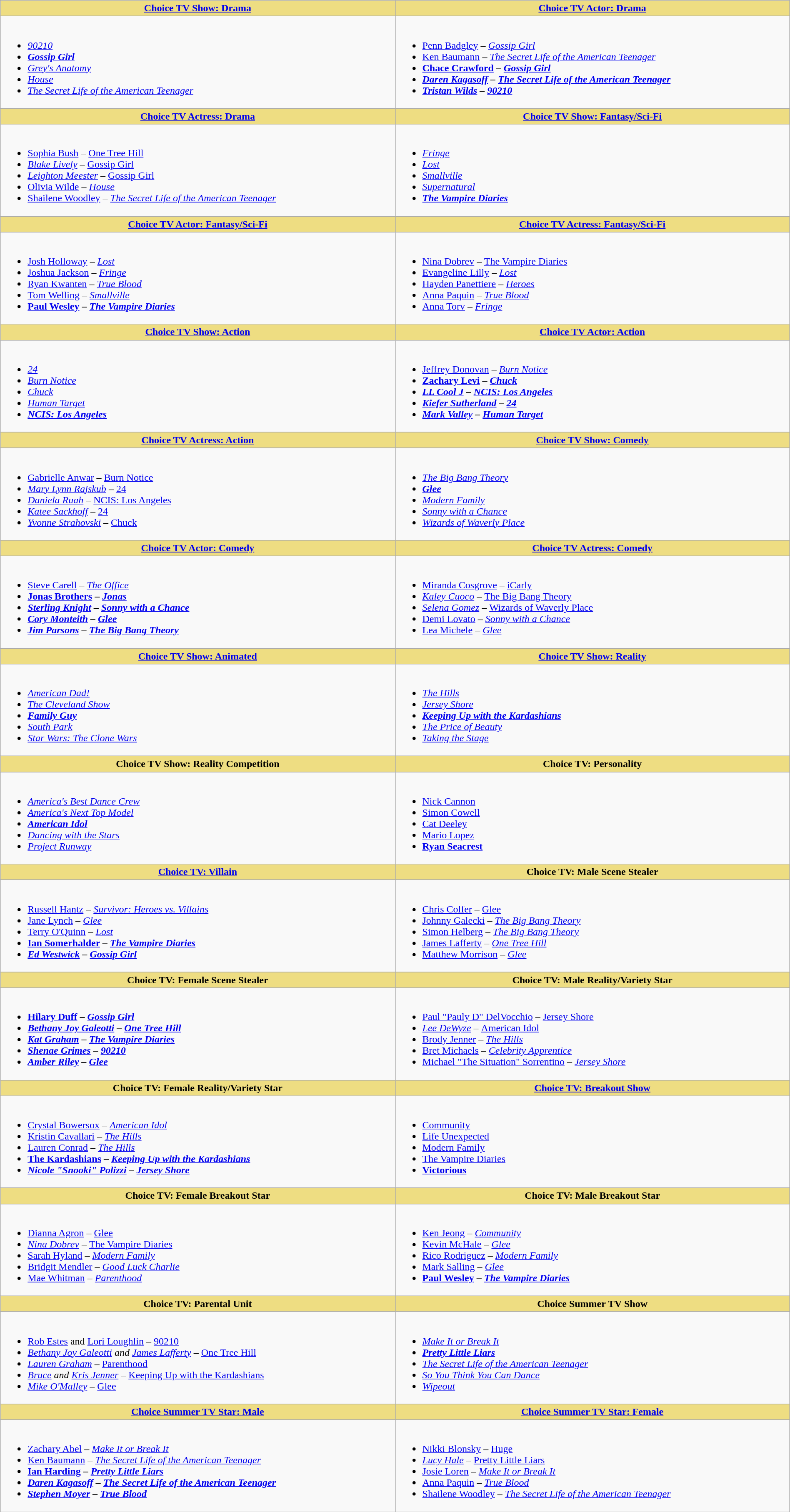<table class="wikitable" style="width:100%">
<tr>
<th style="background:#EEDD82; width:50%"><a href='#'>Choice TV Show: Drama</a></th>
<th style="background:#EEDD82; width:50%"><a href='#'>Choice TV Actor: Drama</a></th>
</tr>
<tr>
<td valign="top"><br><ul><li><em><a href='#'>90210</a></em></li><li><strong><em><a href='#'>Gossip Girl</a></em></strong></li><li><em><a href='#'>Grey's Anatomy</a></em></li><li><em><a href='#'>House</a></em></li><li><em><a href='#'>The Secret Life of the American Teenager</a></em></li></ul></td>
<td valign="top"><br><ul><li><a href='#'>Penn Badgley</a> – <em><a href='#'>Gossip Girl</a></em></li><li><a href='#'>Ken Baumann</a> – <em><a href='#'>The Secret Life of the American Teenager</a></em></li><li><strong><a href='#'>Chace Crawford</a> – <em><a href='#'>Gossip Girl</a><strong><em></li><li><a href='#'>Daren Kagasoff</a> – </em><a href='#'>The Secret Life of the American Teenager</a><em></li><li><a href='#'>Tristan Wilds</a> – </em><a href='#'>90210</a><em></li></ul></td>
</tr>
<tr>
<th style="background:#EEDD82; width:50%"><a href='#'>Choice TV Actress: Drama</a></th>
<th style="background:#EEDD82; width:50%"><a href='#'>Choice TV Show: Fantasy/Sci-Fi</a></th>
</tr>
<tr>
<td valign="top"><br><ul><li><a href='#'>Sophia Bush</a> – </em><a href='#'>One Tree Hill</a><em></li><li><a href='#'>Blake Lively</a> – </em><a href='#'>Gossip Girl</a><em></li><li></strong><a href='#'>Leighton Meester</a> – </em><a href='#'>Gossip Girl</a></em></strong></li><li><a href='#'>Olivia Wilde</a> – <em><a href='#'>House</a></em></li><li><a href='#'>Shailene Woodley</a> – <em><a href='#'>The Secret Life of the American Teenager</a></em></li></ul></td>
<td valign="top"><br><ul><li><em><a href='#'>Fringe</a></em></li><li><em><a href='#'>Lost</a></em></li><li><em><a href='#'>Smallville</a></em></li><li><em><a href='#'>Supernatural</a></em></li><li><strong><em><a href='#'>The Vampire Diaries</a></em></strong></li></ul></td>
</tr>
<tr>
<th style="background:#EEDD82; width:50%"><a href='#'>Choice TV Actor: Fantasy/Sci-Fi</a></th>
<th style="background:#EEDD82; width:50%"><a href='#'>Choice TV Actress: Fantasy/Sci-Fi</a></th>
</tr>
<tr>
<td valign="top"><br><ul><li><a href='#'>Josh Holloway</a> – <em><a href='#'>Lost</a></em></li><li><a href='#'>Joshua Jackson</a> – <em><a href='#'>Fringe</a></em></li><li><a href='#'>Ryan Kwanten</a> – <em><a href='#'>True Blood</a></em></li><li><a href='#'>Tom Welling</a> – <em><a href='#'>Smallville</a></em></li><li><strong><a href='#'>Paul Wesley</a> – <em><a href='#'>The Vampire Diaries</a><strong><em></li></ul></td>
<td valign="top"><br><ul><li></strong><a href='#'>Nina Dobrev</a> – </em><a href='#'>The Vampire Diaries</a></em></strong></li><li><a href='#'>Evangeline Lilly</a> – <em><a href='#'>Lost</a></em></li><li><a href='#'>Hayden Panettiere</a> – <em><a href='#'>Heroes</a></em></li><li><a href='#'>Anna Paquin</a> – <em><a href='#'>True Blood</a></em></li><li><a href='#'>Anna Torv</a> – <em><a href='#'>Fringe</a></em></li></ul></td>
</tr>
<tr>
<th style="background:#EEDD82; width:50%"><a href='#'>Choice TV Show: Action</a></th>
<th style="background:#EEDD82; width:50%"><a href='#'>Choice TV Actor: Action</a></th>
</tr>
<tr>
<td valign="top"><br><ul><li><em><a href='#'>24</a></em></li><li><em><a href='#'>Burn Notice</a></em></li><li><em><a href='#'>Chuck</a></em></li><li><em><a href='#'>Human Target</a></em></li><li><strong><em><a href='#'>NCIS: Los Angeles</a></em></strong></li></ul></td>
<td valign="top"><br><ul><li><a href='#'>Jeffrey Donovan</a> – <em><a href='#'>Burn Notice</a></em></li><li><strong><a href='#'>Zachary Levi</a> – <em><a href='#'>Chuck</a><strong><em></li><li><a href='#'>LL Cool J</a> – </em><a href='#'>NCIS: Los Angeles</a><em></li><li><a href='#'>Kiefer Sutherland</a> – </em><a href='#'>24</a><em></li><li><a href='#'>Mark Valley</a> – </em><a href='#'>Human Target</a><em></li></ul></td>
</tr>
<tr>
<th style="background:#EEDD82; width:50%"><a href='#'>Choice TV Actress: Action</a></th>
<th style="background:#EEDD82; width:50%"><a href='#'>Choice TV Show: Comedy</a></th>
</tr>
<tr>
<td valign="top"><br><ul><li><a href='#'>Gabrielle Anwar</a> – </em><a href='#'>Burn Notice</a><em></li><li><a href='#'>Mary Lynn Rajskub</a> – </em><a href='#'>24</a><em></li><li><a href='#'>Daniela Ruah</a> – </em><a href='#'>NCIS: Los Angeles</a><em></li><li><a href='#'>Katee Sackhoff</a> – </em><a href='#'>24</a><em></li><li></strong><a href='#'>Yvonne Strahovski</a> – </em><a href='#'>Chuck</a></em></strong></li></ul></td>
<td valign="top"><br><ul><li><em><a href='#'>The Big Bang Theory</a></em></li><li><strong><em><a href='#'>Glee</a></em></strong></li><li><em><a href='#'>Modern Family</a></em></li><li><em><a href='#'>Sonny with a Chance</a></em></li><li><em><a href='#'>Wizards of Waverly Place</a></em></li></ul></td>
</tr>
<tr>
<th style="background:#EEDD82; width:50%"><a href='#'>Choice TV Actor: Comedy</a></th>
<th style="background:#EEDD82; width:50%"><a href='#'>Choice TV Actress: Comedy</a></th>
</tr>
<tr>
<td valign="top"><br><ul><li><a href='#'>Steve Carell</a> – <em><a href='#'>The Office</a></em></li><li><strong><a href='#'>Jonas Brothers</a> – <em><a href='#'>Jonas</a><strong><em></li><li><a href='#'>Sterling Knight</a> – </em><a href='#'>Sonny with a Chance</a><em></li><li><a href='#'>Cory Monteith</a> – </em><a href='#'>Glee</a><em></li><li><a href='#'>Jim Parsons</a> – </em><a href='#'>The Big Bang Theory</a><em></li></ul></td>
<td valign="top"><br><ul><li><a href='#'>Miranda Cosgrove</a> – </em><a href='#'>iCarly</a><em></li><li><a href='#'>Kaley Cuoco</a> – </em><a href='#'>The Big Bang Theory</a><em></li><li></strong><a href='#'>Selena Gomez</a> – </em><a href='#'>Wizards of Waverly Place</a></em></strong></li><li><a href='#'>Demi Lovato</a> – <em><a href='#'>Sonny with a Chance</a></em></li><li><a href='#'>Lea Michele</a> – <em><a href='#'>Glee</a></em></li></ul></td>
</tr>
<tr>
<th style="background:#EEDD82; width:50%"><a href='#'>Choice TV Show: Animated</a></th>
<th style="background:#EEDD82; width:50%"><a href='#'>Choice TV Show: Reality</a></th>
</tr>
<tr>
<td valign="top"><br><ul><li><em><a href='#'>American Dad!</a></em></li><li><em><a href='#'>The Cleveland Show</a></em></li><li><strong><em><a href='#'>Family Guy</a></em></strong></li><li><em><a href='#'>South Park</a></em></li><li><em><a href='#'>Star Wars: The Clone Wars</a></em></li></ul></td>
<td valign="top"><br><ul><li><em><a href='#'>The Hills</a></em></li><li><em><a href='#'>Jersey Shore</a></em></li><li><strong><em><a href='#'>Keeping Up with the Kardashians</a></em></strong></li><li><em><a href='#'>The Price of Beauty</a></em></li><li><em><a href='#'>Taking the Stage</a></em></li></ul></td>
</tr>
<tr>
<th style="background:#EEDD82; width:50%">Choice TV Show: Reality Competition</th>
<th style="background:#EEDD82; width:50%">Choice TV: Personality</th>
</tr>
<tr>
<td valign="top"><br><ul><li><em><a href='#'>America's Best Dance Crew</a></em></li><li><em><a href='#'>America's Next Top Model</a></em></li><li><strong><em><a href='#'>American Idol</a></em></strong></li><li><em><a href='#'>Dancing with the Stars</a></em></li><li><em><a href='#'>Project Runway</a></em></li></ul></td>
<td valign="top"><br><ul><li><a href='#'>Nick Cannon</a></li><li><a href='#'>Simon Cowell</a></li><li><a href='#'>Cat Deeley</a></li><li><a href='#'>Mario Lopez</a></li><li><strong><a href='#'>Ryan Seacrest</a></strong></li></ul></td>
</tr>
<tr>
<th style="background:#EEDD82; width:50%"><a href='#'>Choice TV: Villain</a></th>
<th style="background:#EEDD82; width:50%">Choice TV: Male Scene Stealer</th>
</tr>
<tr>
<td valign="top"><br><ul><li><a href='#'>Russell Hantz</a> – <em><a href='#'>Survivor: Heroes vs. Villains</a></em></li><li><a href='#'>Jane Lynch</a> – <em><a href='#'>Glee</a></em></li><li><a href='#'>Terry O'Quinn</a> – <em><a href='#'>Lost</a></em></li><li><strong><a href='#'>Ian Somerhalder</a> – <em><a href='#'>The Vampire Diaries</a><strong><em></li><li><a href='#'>Ed Westwick</a> – </em><a href='#'>Gossip Girl</a><em></li></ul></td>
<td valign="top"><br><ul><li></strong><a href='#'>Chris Colfer</a> – </em><a href='#'>Glee</a></em></strong></li><li><a href='#'>Johnny Galecki</a> – <em><a href='#'>The Big Bang Theory</a></em></li><li><a href='#'>Simon Helberg</a> – <em><a href='#'>The Big Bang Theory</a></em></li><li><a href='#'>James Lafferty</a> – <em><a href='#'>One Tree Hill</a></em></li><li><a href='#'>Matthew Morrison</a> – <em><a href='#'>Glee</a></em></li></ul></td>
</tr>
<tr>
<th style="background:#EEDD82; width:50%">Choice TV: Female Scene Stealer</th>
<th style="background:#EEDD82; width:50%">Choice TV: Male Reality/Variety Star</th>
</tr>
<tr>
<td valign="top"><br><ul><li><strong><a href='#'>Hilary Duff</a> – <em><a href='#'>Gossip Girl</a><strong><em></li><li><a href='#'>Bethany Joy Galeotti</a> – </em><a href='#'>One Tree Hill</a><em></li><li><a href='#'>Kat Graham</a> – </em><a href='#'>The Vampire Diaries</a><em></li><li><a href='#'>Shenae Grimes</a> – </em><a href='#'>90210</a><em></li><li><a href='#'>Amber Riley</a> – </em><a href='#'>Glee</a><em></li></ul></td>
<td valign="top"><br><ul><li><a href='#'>Paul "Pauly D" DelVocchio</a> – </em><a href='#'>Jersey Shore</a><em></li><li></strong><a href='#'>Lee DeWyze</a> – </em><a href='#'>American Idol</a></em></strong></li><li><a href='#'>Brody Jenner</a> – <em><a href='#'>The Hills</a></em></li><li><a href='#'>Bret Michaels</a> – <em><a href='#'>Celebrity Apprentice</a></em></li><li><a href='#'>Michael "The Situation" Sorrentino</a> – <em><a href='#'>Jersey Shore</a></em></li></ul></td>
</tr>
<tr>
<th style="background:#EEDD82; width:50%">Choice TV: Female Reality/Variety Star</th>
<th style="background:#EEDD82; width:50%"><a href='#'>Choice TV: Breakout Show</a></th>
</tr>
<tr>
<td valign="top"><br><ul><li><a href='#'>Crystal Bowersox</a> – <em><a href='#'>American Idol</a></em></li><li><a href='#'>Kristin Cavallari</a> – <em><a href='#'>The Hills</a></em></li><li><a href='#'>Lauren Conrad</a> – <em><a href='#'>The Hills</a></em></li><li><strong><a href='#'>The Kardashians</a> – <em><a href='#'>Keeping Up with the Kardashians</a><strong><em></li><li><a href='#'>Nicole "Snooki" Polizzi</a> – </em><a href='#'>Jersey Shore</a><em></li></ul></td>
<td valign="top"><br><ul><li></em><a href='#'>Community</a><em></li><li></em><a href='#'>Life Unexpected</a><em></li><li></em><a href='#'>Modern Family</a><em></li><li></em></strong><a href='#'>The Vampire Diaries</a><strong><em></li><li></em><a href='#'>Victorious</a><em></li></ul></td>
</tr>
<tr>
<th style="background:#EEDD82; width:50%">Choice TV: Female Breakout Star</th>
<th style="background:#EEDD82; width:50%">Choice TV: Male Breakout Star</th>
</tr>
<tr>
<td valign="top"><br><ul><li><a href='#'>Dianna Agron</a> – </em><a href='#'>Glee</a><em></li><li></strong><a href='#'>Nina Dobrev</a> – </em><a href='#'>The Vampire Diaries</a></em></strong></li><li><a href='#'>Sarah Hyland</a> – <em><a href='#'>Modern Family</a></em></li><li><a href='#'>Bridgit Mendler</a> – <em><a href='#'>Good Luck Charlie</a></em></li><li><a href='#'>Mae Whitman</a> – <em><a href='#'>Parenthood</a></em></li></ul></td>
<td valign="top"><br><ul><li><a href='#'>Ken Jeong</a> – <em><a href='#'>Community</a></em></li><li><a href='#'>Kevin McHale</a> – <em><a href='#'>Glee</a></em></li><li><a href='#'>Rico Rodriguez</a> – <em><a href='#'>Modern Family</a></em></li><li><a href='#'>Mark Salling</a> – <em><a href='#'>Glee</a></em></li><li><strong><a href='#'>Paul Wesley</a> – <em><a href='#'>The Vampire Diaries</a><strong><em></li></ul></td>
</tr>
<tr>
<th style="background:#EEDD82; width:50%">Choice TV: Parental Unit</th>
<th style="background:#EEDD82; width:50%">Choice Summer TV Show</th>
</tr>
<tr>
<td valign="top"><br><ul><li><a href='#'>Rob Estes</a> and <a href='#'>Lori Loughlin</a> – </em><a href='#'>90210</a><em></li><li><a href='#'>Bethany Joy Galeotti</a> and <a href='#'>James Lafferty</a> – </em><a href='#'>One Tree Hill</a><em></li><li><a href='#'>Lauren Graham</a> – </em><a href='#'>Parenthood</a><em></li><li><a href='#'>Bruce</a> and <a href='#'>Kris Jenner</a> – </em><a href='#'>Keeping Up with the Kardashians</a><em></li><li></strong><a href='#'>Mike O'Malley</a> – </em><a href='#'>Glee</a></em></strong></li></ul></td>
<td valign="top"><br><ul><li><em><a href='#'>Make It or Break It</a></em></li><li><strong><em><a href='#'>Pretty Little Liars</a></em></strong></li><li><em><a href='#'>The Secret Life of the American Teenager</a></em></li><li><em><a href='#'>So You Think You Can Dance</a></em></li><li><em><a href='#'>Wipeout</a></em></li></ul></td>
</tr>
<tr>
<th style="background:#EEDD82; width:50%"><a href='#'>Choice Summer TV Star: Male</a></th>
<th style="background:#EEDD82; width:50%"><a href='#'>Choice Summer TV Star: Female</a></th>
</tr>
<tr>
<td valign="top"><br><ul><li><a href='#'>Zachary Abel</a> – <em><a href='#'>Make It or Break It</a></em></li><li><a href='#'>Ken Baumann</a> – <em><a href='#'>The Secret Life of the American Teenager</a></em></li><li><strong><a href='#'>Ian Harding</a> – <em><a href='#'>Pretty Little Liars</a><strong><em></li><li><a href='#'>Daren Kagasoff</a> – </em><a href='#'>The Secret Life of the American Teenager</a><em></li><li><a href='#'>Stephen Moyer</a> – </em><a href='#'>True Blood</a><em></li></ul></td>
<td valign="top"><br><ul><li><a href='#'>Nikki Blonsky</a> – </em><a href='#'>Huge</a><em></li><li></strong><a href='#'>Lucy Hale</a> – </em><a href='#'>Pretty Little Liars</a></em></strong></li><li><a href='#'>Josie Loren</a> – <em><a href='#'>Make It or Break It</a></em></li><li><a href='#'>Anna Paquin</a> – <em><a href='#'>True Blood</a></em></li><li><a href='#'>Shailene Woodley</a> – <em><a href='#'>The Secret Life of the American Teenager</a></em></li></ul></td>
</tr>
</table>
